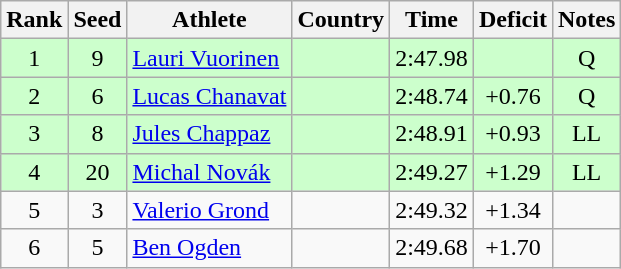<table class="wikitable sortable" style="text-align:center">
<tr>
<th>Rank</th>
<th>Seed</th>
<th>Athlete</th>
<th>Country</th>
<th>Time</th>
<th>Deficit</th>
<th>Notes</th>
</tr>
<tr bgcolor=ccffcc>
<td>1</td>
<td>9</td>
<td align=left><a href='#'>Lauri Vuorinen</a></td>
<td align=left></td>
<td>2:47.98</td>
<td></td>
<td>Q</td>
</tr>
<tr bgcolor=ccffcc>
<td>2</td>
<td>6</td>
<td align=left><a href='#'>Lucas Chanavat</a></td>
<td align=left></td>
<td>2:48.74</td>
<td>+0.76</td>
<td>Q</td>
</tr>
<tr bgcolor=ccffcc>
<td>3</td>
<td>8</td>
<td align=left><a href='#'>Jules Chappaz</a></td>
<td align=left></td>
<td>2:48.91</td>
<td>+0.93</td>
<td>LL</td>
</tr>
<tr bgcolor=ccffcc>
<td>4</td>
<td>20</td>
<td align=left><a href='#'>Michal Novák</a></td>
<td align=left></td>
<td>2:49.27</td>
<td>+1.29</td>
<td>LL</td>
</tr>
<tr>
<td>5</td>
<td>3</td>
<td align=left><a href='#'>Valerio Grond</a></td>
<td align=left></td>
<td>2:49.32</td>
<td>+1.34</td>
<td></td>
</tr>
<tr>
<td>6</td>
<td>5</td>
<td align=left><a href='#'>Ben Ogden</a></td>
<td align=left></td>
<td>2:49.68</td>
<td>+1.70</td>
<td></td>
</tr>
</table>
